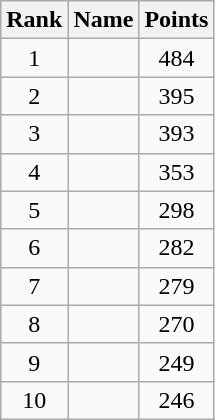<table class="wikitable">
<tr>
<th>Rank</th>
<th>Name</th>
<th>Points</th>
</tr>
<tr>
<td align=center>1</td>
<td></td>
<td align=center>484</td>
</tr>
<tr>
<td align=center>2</td>
<td></td>
<td align=center>395</td>
</tr>
<tr>
<td align=center>3</td>
<td></td>
<td align=center>393</td>
</tr>
<tr>
<td align=center>4</td>
<td></td>
<td align=center>353</td>
</tr>
<tr>
<td align=center>5</td>
<td></td>
<td align=center>298</td>
</tr>
<tr>
<td align=center>6</td>
<td></td>
<td align=center>282</td>
</tr>
<tr>
<td align=center>7</td>
<td></td>
<td align=center>279</td>
</tr>
<tr>
<td align=center>8</td>
<td></td>
<td align=center>270</td>
</tr>
<tr>
<td align=center>9</td>
<td></td>
<td align=center>249</td>
</tr>
<tr>
<td align=center>10</td>
<td></td>
<td align=center>246</td>
</tr>
</table>
